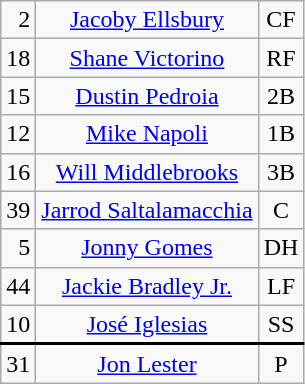<table class="wikitable plainrowheaders" style="text-align:center;">
<tr>
<td>  2</td>
<td><a href='#'>Jacoby Ellsbury</a></td>
<td>CF</td>
</tr>
<tr>
<td>18</td>
<td><a href='#'>Shane Victorino</a></td>
<td>RF</td>
</tr>
<tr>
<td>15</td>
<td><a href='#'>Dustin Pedroia</a></td>
<td>2B</td>
</tr>
<tr>
<td>12</td>
<td><a href='#'>Mike Napoli</a></td>
<td>1B</td>
</tr>
<tr>
<td>16</td>
<td><a href='#'>Will Middlebrooks</a></td>
<td>3B</td>
</tr>
<tr>
<td>39</td>
<td><a href='#'>Jarrod Saltalamacchia</a></td>
<td>C</td>
</tr>
<tr>
<td>  5</td>
<td><a href='#'>Jonny Gomes</a></td>
<td>DH</td>
</tr>
<tr>
<td>44</td>
<td><a href='#'>Jackie Bradley Jr.</a></td>
<td>LF</td>
</tr>
<tr style="border-bottom:2px solid black">
<td>10</td>
<td><a href='#'>José Iglesias</a></td>
<td>SS</td>
</tr>
<tr>
<td>31</td>
<td><a href='#'>Jon Lester</a></td>
<td>P</td>
</tr>
</table>
